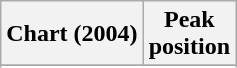<table class="wikitable sortable plainrowheaders" style="text-align:center">
<tr>
<th scope="col">Chart (2004)</th>
<th scope="col">Peak<br>position</th>
</tr>
<tr>
</tr>
<tr>
</tr>
</table>
